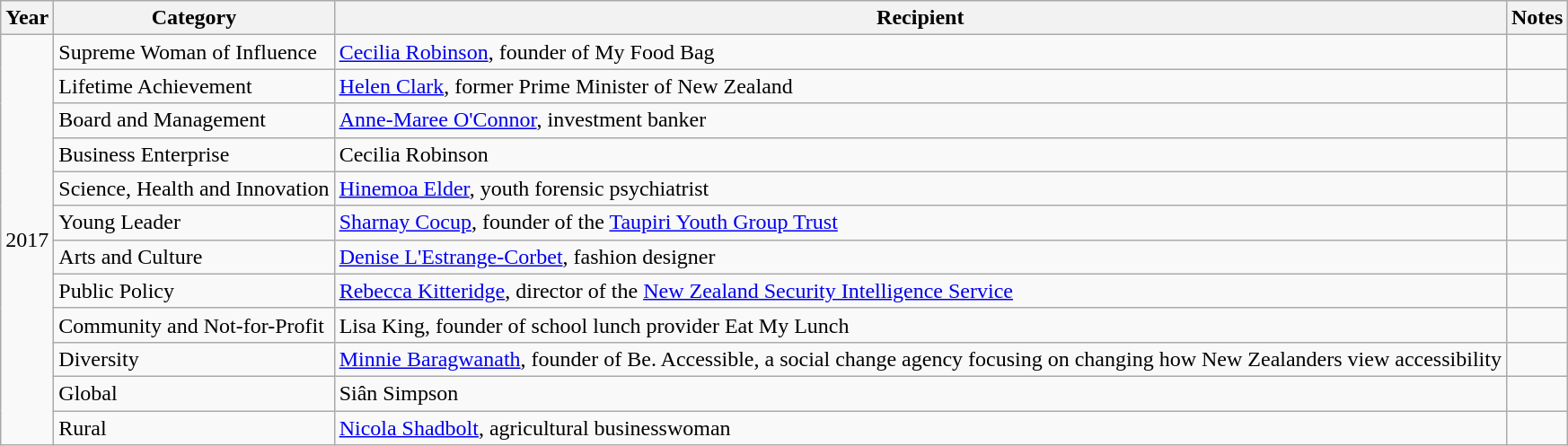<table class="wikitable">
<tr>
<th>Year</th>
<th>Category</th>
<th>Recipient</th>
<th>Notes</th>
</tr>
<tr>
<td rowspan="12">2017</td>
<td>Supreme Woman of Influence</td>
<td><a href='#'>Cecilia Robinson</a>,  founder of My Food Bag</td>
<td></td>
</tr>
<tr>
<td>Lifetime Achievement</td>
<td><a href='#'>Helen Clark</a>, former Prime Minister of New Zealand</td>
<td></td>
</tr>
<tr>
<td>Board and Management</td>
<td><a href='#'>Anne-Maree O'Connor</a>, investment banker</td>
<td></td>
</tr>
<tr>
<td>Business Enterprise</td>
<td>Cecilia Robinson</td>
<td></td>
</tr>
<tr>
<td>Science, Health and Innovation</td>
<td><a href='#'>Hinemoa Elder</a>, youth forensic psychiatrist</td>
<td></td>
</tr>
<tr>
<td>Young Leader</td>
<td><a href='#'>Sharnay Cocup</a>, founder of the <a href='#'>Taupiri Youth Group Trust</a></td>
<td></td>
</tr>
<tr>
<td>Arts and Culture</td>
<td><a href='#'>Denise L'Estrange-Corbet</a>, fashion designer</td>
<td></td>
</tr>
<tr>
<td>Public Policy</td>
<td><a href='#'>Rebecca Kitteridge</a>, director of the <a href='#'>New Zealand Security Intelligence Service</a></td>
<td></td>
</tr>
<tr>
<td>Community and Not-for-Profit</td>
<td>Lisa King, founder of school lunch provider Eat My Lunch</td>
<td></td>
</tr>
<tr>
<td>Diversity</td>
<td><a href='#'>Minnie Baragwanath</a>, founder of Be. Accessible, a social change agency focusing on changing how New Zealanders view accessibility</td>
<td></td>
</tr>
<tr>
<td>Global</td>
<td>Siân Simpson</td>
<td></td>
</tr>
<tr>
<td>Rural</td>
<td><a href='#'>Nicola Shadbolt</a>, agricultural businesswoman</td>
<td></td>
</tr>
</table>
